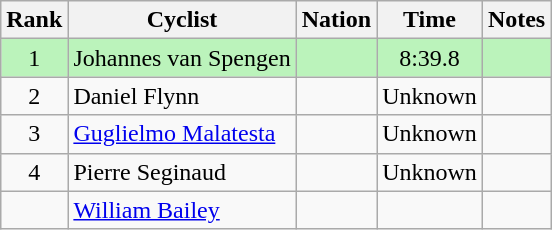<table class="wikitable sortable">
<tr>
<th>Rank</th>
<th>Cyclist</th>
<th>Nation</th>
<th>Time</th>
<th>Notes</th>
</tr>
<tr bgcolor=bbf3bb>
<td align=center>1</td>
<td>Johannes van Spengen</td>
<td></td>
<td align=center>8:39.8</td>
<td align=center></td>
</tr>
<tr>
<td align=center>2</td>
<td>Daniel Flynn</td>
<td></td>
<td align=center>Unknown</td>
<td></td>
</tr>
<tr>
<td align=center>3</td>
<td><a href='#'>Guglielmo Malatesta</a></td>
<td></td>
<td align=center>Unknown</td>
<td></td>
</tr>
<tr>
<td align=center>4</td>
<td>Pierre Seginaud</td>
<td></td>
<td align=center>Unknown</td>
<td></td>
</tr>
<tr>
<td align=center></td>
<td><a href='#'>William Bailey</a></td>
<td></td>
<td align=center></td>
<td></td>
</tr>
</table>
